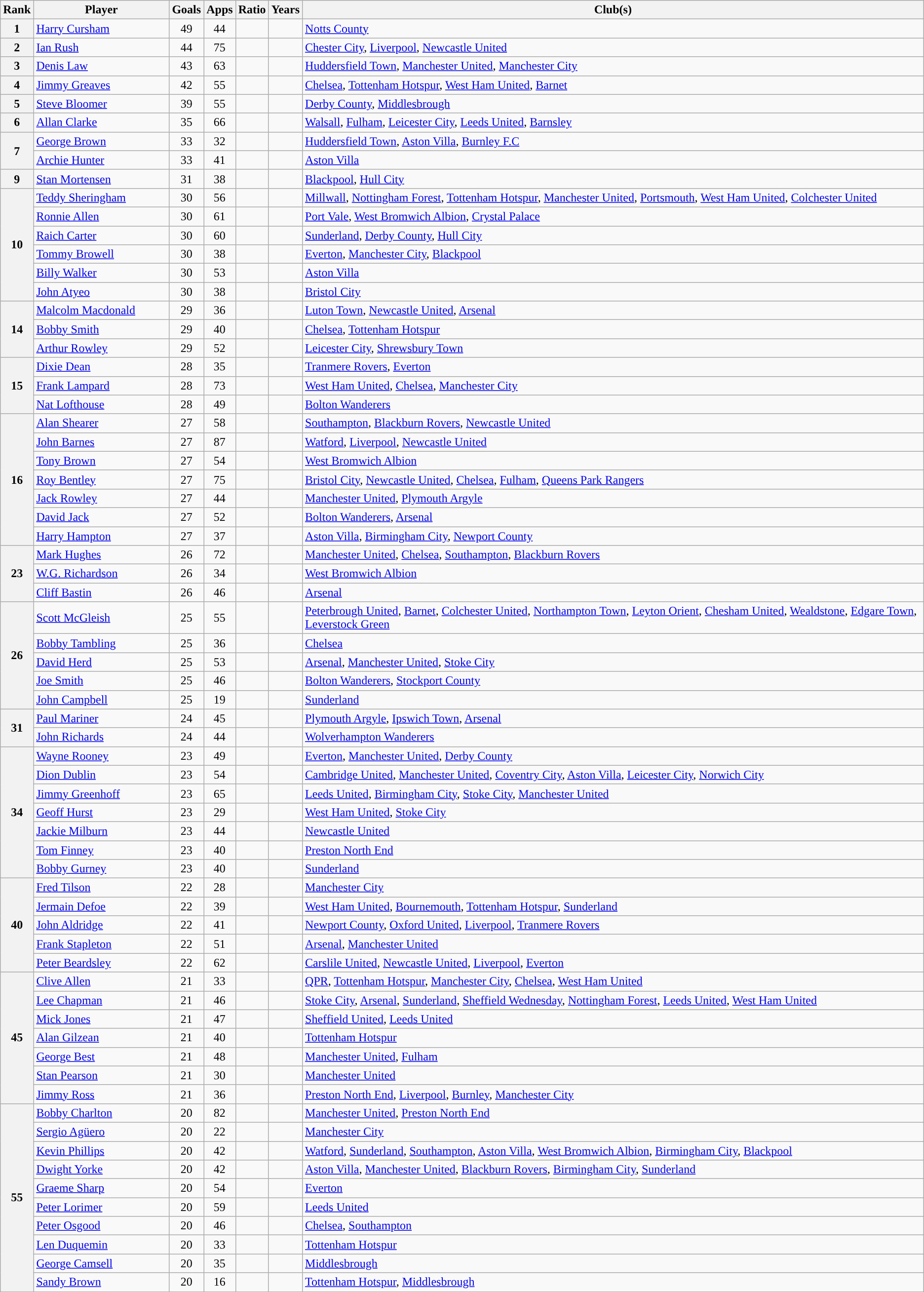<table class="wikitable sortable" style="text-align:center">
<tr>
<th scope="col">Rank</th>
<th scope="col" style="width:11em;">Player</th>
<th scope="col">Goals</th>
<th scope="col">Apps</th>
<th scope="col">Ratio</th>
<th scope="col">Years</th>
<th scope="col" class="unsortable">Club(s)</th>
</tr>
<tr>
<th scope="row">1</th>
<td style="text-align:left"> <a href='#'>Harry Cursham</a></td>
<td>49</td>
<td>44</td>
<td></td>
<td></td>
<td style="text-align:left"><a href='#'>Notts County</a></td>
</tr>
<tr>
<th scope="row">2</th>
<td style="text-align:left"> <a href='#'>Ian Rush</a></td>
<td>44</td>
<td>75</td>
<td></td>
<td></td>
<td style="text-align:left"><a href='#'>Chester City</a>, <a href='#'>Liverpool</a>, <a href='#'>Newcastle United</a></td>
</tr>
<tr>
<th scope="row">3</th>
<td style="text-align:left"> <a href='#'>Denis Law</a></td>
<td>43</td>
<td>63</td>
<td></td>
<td></td>
<td style="text-align:left"><a href='#'>Huddersfield Town</a>, <a href='#'>Manchester United</a>, <a href='#'>Manchester City</a></td>
</tr>
<tr>
<th scope="row">4</th>
<td style="text-align:left"> <a href='#'>Jimmy Greaves</a></td>
<td>42</td>
<td>55</td>
<td></td>
<td></td>
<td style="text-align:left"><a href='#'>Chelsea</a>, <a href='#'>Tottenham Hotspur</a>, <a href='#'>West Ham United</a>, <a href='#'>Barnet</a></td>
</tr>
<tr>
<th scope="row">5</th>
<td style="text-align:left"> <a href='#'>Steve Bloomer</a></td>
<td>39</td>
<td>55</td>
<td></td>
<td></td>
<td style="text-align:left"><a href='#'>Derby County</a>, <a href='#'>Middlesbrough</a></td>
</tr>
<tr>
<th scope="row">6</th>
<td style="text-align:left"> <a href='#'>Allan Clarke</a></td>
<td>35</td>
<td>66</td>
<td></td>
<td></td>
<td style="text-align:left"><a href='#'>Walsall</a>, <a href='#'>Fulham</a>, <a href='#'>Leicester City</a>, <a href='#'>Leeds United</a>, <a href='#'>Barnsley</a></td>
</tr>
<tr>
<th scope="row" rowspan="2">7</th>
<td style="text-align:left"> <a href='#'>George Brown</a></td>
<td>33</td>
<td>32</td>
<td></td>
<td></td>
<td style="text-align:left"><a href='#'>Huddersfield Town</a>, <a href='#'>Aston Villa</a>, <a href='#'>Burnley F.C</a></td>
</tr>
<tr>
<td style="text-align:left"> <a href='#'>Archie Hunter</a></td>
<td>33</td>
<td>41</td>
<td></td>
<td></td>
<td style="text-align:left"><a href='#'>Aston Villa</a></td>
</tr>
<tr>
<th scope="row">9</th>
<td style="text-align:left"> <a href='#'>Stan Mortensen</a></td>
<td>31</td>
<td>38</td>
<td></td>
<td></td>
<td style="text-align:left"><a href='#'>Blackpool</a>, <a href='#'>Hull City</a></td>
</tr>
<tr>
<th scope="row" rowspan="6">10</th>
<td style="text-align:left"> <a href='#'>Teddy Sheringham</a></td>
<td>30</td>
<td>56</td>
<td></td>
<td></td>
<td style="text-align:left"><a href='#'>Millwall</a>, <a href='#'>Nottingham Forest</a>, <a href='#'>Tottenham Hotspur</a>, <a href='#'>Manchester United</a>, <a href='#'>Portsmouth</a>, <a href='#'>West Ham United</a>, <a href='#'>Colchester United</a></td>
</tr>
<tr>
<td style="text-align:left"> <a href='#'>Ronnie Allen</a></td>
<td>30</td>
<td>61</td>
<td></td>
<td></td>
<td style="text-align:left"><a href='#'>Port Vale</a>, <a href='#'>West Bromwich Albion</a>, <a href='#'>Crystal Palace</a></td>
</tr>
<tr>
<td style="text-align:left"> <a href='#'>Raich Carter</a></td>
<td>30</td>
<td>60</td>
<td></td>
<td></td>
<td style="text-align:left"><a href='#'>Sunderland</a>, <a href='#'>Derby County</a>, <a href='#'>Hull City</a></td>
</tr>
<tr>
<td style="text-align:left"> <a href='#'>Tommy Browell</a></td>
<td>30</td>
<td>38</td>
<td></td>
<td></td>
<td style="text-align:left"><a href='#'>Everton</a>, <a href='#'>Manchester City</a>, <a href='#'>Blackpool</a></td>
</tr>
<tr>
<td style="text-align:left"> <a href='#'>Billy Walker</a></td>
<td>30</td>
<td>53</td>
<td></td>
<td></td>
<td style="text-align:left"><a href='#'>Aston Villa</a></td>
</tr>
<tr>
<td style="text-align:left"> <a href='#'>John Atyeo</a></td>
<td>30</td>
<td>38</td>
<td></td>
<td></td>
<td style="text-align:left"><a href='#'>Bristol City</a></td>
</tr>
<tr>
<th scope="row" rowspan="3">14</th>
<td style="text-align:left"> <a href='#'>Malcolm Macdonald</a></td>
<td>29</td>
<td>36</td>
<td></td>
<td></td>
<td style="text-align:left"><a href='#'>Luton Town</a>, <a href='#'>Newcastle United</a>, <a href='#'>Arsenal</a></td>
</tr>
<tr>
<td style="text-align:left"> <a href='#'>Bobby Smith</a></td>
<td>29</td>
<td>40</td>
<td></td>
<td></td>
<td style="text-align:left"><a href='#'>Chelsea</a>, <a href='#'>Tottenham Hotspur</a></td>
</tr>
<tr>
<td style="text-align:left"> <a href='#'>Arthur Rowley</a></td>
<td>29</td>
<td>52</td>
<td></td>
<td></td>
<td style="text-align:left"><a href='#'>Leicester City</a>, <a href='#'>Shrewsbury Town</a></td>
</tr>
<tr>
<th rowspan="3">15</th>
<td style="text-align:left"> <a href='#'>Dixie Dean</a></td>
<td>28</td>
<td>35</td>
<td></td>
<td></td>
<td style="text-align:left"><a href='#'>Tranmere Rovers</a>, <a href='#'>Everton</a></td>
</tr>
<tr>
<td style="text-align:left"> <a href='#'>Frank Lampard</a></td>
<td>28</td>
<td>73</td>
<td></td>
<td></td>
<td style="text-align:left"><a href='#'>West Ham United</a>, <a href='#'>Chelsea</a>, <a href='#'>Manchester City</a></td>
</tr>
<tr>
<td style="text-align:left"> <a href='#'>Nat Lofthouse</a></td>
<td>28</td>
<td>49</td>
<td></td>
<td></td>
<td style="text-align:left"><a href='#'>Bolton Wanderers</a></td>
</tr>
<tr>
<th scope="row" rowspan="7">16</th>
<td style="text-align:left"> <a href='#'>Alan Shearer</a></td>
<td>27</td>
<td>58</td>
<td></td>
<td></td>
<td style="text-align:left"><a href='#'>Southampton</a>, <a href='#'>Blackburn Rovers</a>, <a href='#'>Newcastle United</a></td>
</tr>
<tr>
<td style="text-align:left"> <a href='#'>John Barnes</a></td>
<td>27</td>
<td>87</td>
<td></td>
<td></td>
<td style="text-align:left"><a href='#'>Watford</a>, <a href='#'>Liverpool</a>, <a href='#'>Newcastle United</a></td>
</tr>
<tr>
<td style="text-align:left"> <a href='#'>Tony Brown</a></td>
<td>27</td>
<td>54</td>
<td></td>
<td></td>
<td style="text-align:left"><a href='#'>West Bromwich Albion</a></td>
</tr>
<tr>
<td style="text-align:left"> <a href='#'>Roy Bentley</a></td>
<td>27</td>
<td>75</td>
<td></td>
<td></td>
<td style="text-align:left"><a href='#'>Bristol City</a>, <a href='#'>Newcastle United</a>, <a href='#'>Chelsea</a>, <a href='#'>Fulham</a>, <a href='#'>Queens Park Rangers</a></td>
</tr>
<tr>
<td style="text-align:left"> <a href='#'>Jack Rowley</a></td>
<td>27</td>
<td>44</td>
<td></td>
<td></td>
<td style="text-align:left"><a href='#'>Manchester United</a>, <a href='#'>Plymouth Argyle</a></td>
</tr>
<tr>
<td style="text-align:left"> <a href='#'>David Jack</a></td>
<td>27</td>
<td>52</td>
<td></td>
<td></td>
<td style="text-align:left"><a href='#'>Bolton Wanderers</a>, <a href='#'>Arsenal</a></td>
</tr>
<tr>
<td style="text-align:left"> <a href='#'>Harry Hampton</a></td>
<td>27</td>
<td>37</td>
<td></td>
<td></td>
<td style="text-align:left"><a href='#'>Aston Villa</a>, <a href='#'>Birmingham City</a>, <a href='#'>Newport County</a></td>
</tr>
<tr>
<th scope="row" rowspan="3">23</th>
<td style="text-align:left"> <a href='#'>Mark Hughes</a></td>
<td>26</td>
<td>72</td>
<td></td>
<td></td>
<td style="text-align:left"><a href='#'>Manchester United</a>, <a href='#'>Chelsea</a>, <a href='#'>Southampton</a>, <a href='#'>Blackburn Rovers</a></td>
</tr>
<tr>
<td style="text-align:left"> <a href='#'>W.G. Richardson</a></td>
<td>26</td>
<td>34</td>
<td></td>
<td></td>
<td style="text-align:left"><a href='#'>West Bromwich Albion</a></td>
</tr>
<tr>
<td style="text-align:left"> <a href='#'>Cliff Bastin</a></td>
<td>26</td>
<td>46</td>
<td></td>
<td></td>
<td style="text-align:left"><a href='#'>Arsenal</a></td>
</tr>
<tr>
<th scope="row" rowspan="5">26</th>
<td style="text-align:left"> <a href='#'>Scott McGleish</a></td>
<td>25</td>
<td>55</td>
<td></td>
<td></td>
<td style="text-align:left"><a href='#'>Peterbrough United</a>, <a href='#'>Barnet</a>, <a href='#'>Colchester United</a>, <a href='#'>Northampton Town</a>, <a href='#'>Leyton Orient</a>, <a href='#'>Chesham United</a>, <a href='#'>Wealdstone</a>, <a href='#'>Edgare Town</a>, <a href='#'>Leverstock Green</a></td>
</tr>
<tr>
<td style="text-align:left"> <a href='#'>Bobby Tambling</a></td>
<td>25</td>
<td>36</td>
<td></td>
<td></td>
<td style="text-align:left"><a href='#'>Chelsea</a></td>
</tr>
<tr>
<td style="text-align:left"> <a href='#'>David Herd</a></td>
<td>25</td>
<td>53</td>
<td></td>
<td></td>
<td style="text-align:left"><a href='#'>Arsenal</a>, <a href='#'>Manchester United</a>, <a href='#'>Stoke City</a></td>
</tr>
<tr>
<td style="text-align:left"> <a href='#'>Joe Smith</a></td>
<td>25</td>
<td>46</td>
<td></td>
<td></td>
<td style="text-align:left"><a href='#'>Bolton Wanderers</a>, <a href='#'>Stockport County</a></td>
</tr>
<tr>
<td style="text-align:left"> <a href='#'>John Campbell</a></td>
<td>25</td>
<td>19</td>
<td></td>
<td></td>
<td style="text-align:left"><a href='#'>Sunderland</a></td>
</tr>
<tr>
<th scope="row" rowspan="2">31</th>
<td style="text-align:left"> <a href='#'>Paul Mariner</a></td>
<td>24</td>
<td>45</td>
<td></td>
<td></td>
<td style="text-align:left"><a href='#'>Plymouth Argyle</a>, <a href='#'>Ipswich Town</a>, <a href='#'>Arsenal</a></td>
</tr>
<tr>
<td style="text-align:left"> <a href='#'>John Richards</a></td>
<td>24</td>
<td>44</td>
<td></td>
<td></td>
<td style="text-align:left"><a href='#'>Wolverhampton Wanderers</a></td>
</tr>
<tr>
<th scope="row" rowspan="7">34</th>
<td style="text-align:left"> <a href='#'>Wayne Rooney</a></td>
<td>23</td>
<td>49</td>
<td></td>
<td></td>
<td style="text-align:left"><a href='#'>Everton</a>, <a href='#'>Manchester United</a>, <a href='#'>Derby County</a></td>
</tr>
<tr>
<td style="text-align:left"> <a href='#'>Dion Dublin</a></td>
<td>23</td>
<td>54</td>
<td></td>
<td></td>
<td style="text-align:left"><a href='#'>Cambridge United</a>, <a href='#'>Manchester United</a>, <a href='#'>Coventry City</a>, <a href='#'>Aston Villa</a>, <a href='#'>Leicester City</a>, <a href='#'>Norwich City</a></td>
</tr>
<tr>
<td style="text-align:left"> <a href='#'>Jimmy Greenhoff</a></td>
<td>23</td>
<td>65</td>
<td></td>
<td></td>
<td style="text-align:left"><a href='#'>Leeds United</a>, <a href='#'>Birmingham City</a>, <a href='#'>Stoke City</a>, <a href='#'>Manchester United</a></td>
</tr>
<tr>
<td style="text-align:left"> <a href='#'>Geoff Hurst</a></td>
<td>23</td>
<td>29</td>
<td></td>
<td></td>
<td style="text-align:left"><a href='#'>West Ham United</a>, <a href='#'>Stoke City</a></td>
</tr>
<tr>
<td style="text-align:left"> <a href='#'>Jackie Milburn</a></td>
<td>23</td>
<td>44</td>
<td></td>
<td></td>
<td style="text-align:left"><a href='#'>Newcastle United</a></td>
</tr>
<tr>
<td style="text-align:left"> <a href='#'>Tom Finney</a></td>
<td>23</td>
<td>40</td>
<td></td>
<td></td>
<td style="text-align:left"><a href='#'>Preston North End</a></td>
</tr>
<tr>
<td style="text-align:left"> <a href='#'>Bobby Gurney</a></td>
<td>23</td>
<td>40</td>
<td></td>
<td></td>
<td style="text-align:left"><a href='#'>Sunderland</a></td>
</tr>
<tr>
<th scope="row" rowspan="5">40</th>
<td style="text-align:left"> <a href='#'>Fred Tilson</a></td>
<td>22</td>
<td>28</td>
<td></td>
<td></td>
<td style="text-align:left"><a href='#'>Manchester City</a></td>
</tr>
<tr>
<td style="text-align:left"> <a href='#'>Jermain Defoe</a></td>
<td>22</td>
<td>39</td>
<td></td>
<td></td>
<td style="text-align:left"><a href='#'>West Ham United</a>, <a href='#'>Bournemouth</a>, <a href='#'>Tottenham Hotspur</a>, <a href='#'>Sunderland</a></td>
</tr>
<tr>
<td style="text-align:left"> <a href='#'>John Aldridge</a></td>
<td>22</td>
<td>41</td>
<td></td>
<td></td>
<td style="text-align:left"><a href='#'>Newport County</a>, <a href='#'>Oxford United</a>, <a href='#'>Liverpool</a>, <a href='#'>Tranmere Rovers</a></td>
</tr>
<tr>
<td style="text-align:left"> <a href='#'>Frank Stapleton</a></td>
<td>22</td>
<td>51</td>
<td></td>
<td></td>
<td style="text-align:left"><a href='#'>Arsenal</a>, <a href='#'>Manchester United</a></td>
</tr>
<tr>
<td style="text-align:left"> <a href='#'>Peter Beardsley</a></td>
<td>22</td>
<td>62</td>
<td></td>
<td></td>
<td style="text-align:left"><a href='#'>Carslile United</a>, <a href='#'>Newcastle United</a>, <a href='#'>Liverpool</a>, <a href='#'>Everton</a></td>
</tr>
<tr>
<th scope="row" rowspan="7">45</th>
<td style="text-align:left"> <a href='#'>Clive Allen</a></td>
<td>21</td>
<td>33</td>
<td></td>
<td></td>
<td style="text-align:left"><a href='#'>QPR</a>, <a href='#'>Tottenham Hotspur</a>, <a href='#'>Manchester City</a>, <a href='#'>Chelsea</a>, <a href='#'>West Ham United</a></td>
</tr>
<tr>
<td style="text-align:left"> <a href='#'>Lee Chapman</a></td>
<td>21</td>
<td>46</td>
<td></td>
<td></td>
<td style="text-align:left"><a href='#'>Stoke City</a>, <a href='#'>Arsenal</a>, <a href='#'>Sunderland</a>, <a href='#'>Sheffield Wednesday</a>, <a href='#'>Nottingham Forest</a>, <a href='#'>Leeds United</a>, <a href='#'>West Ham United</a></td>
</tr>
<tr>
<td style="text-align:left"> <a href='#'>Mick Jones</a></td>
<td>21</td>
<td>47</td>
<td></td>
<td></td>
<td style="text-align:left"><a href='#'>Sheffield United</a>, <a href='#'>Leeds United</a></td>
</tr>
<tr>
<td style="text-align:left"> <a href='#'>Alan Gilzean</a></td>
<td>21</td>
<td>40</td>
<td></td>
<td></td>
<td style="text-align:left"><a href='#'>Tottenham Hotspur</a></td>
</tr>
<tr>
<td style="text-align:left"> <a href='#'>George Best</a></td>
<td>21</td>
<td>48</td>
<td></td>
<td></td>
<td style="text-align:left"><a href='#'>Manchester United</a>, <a href='#'>Fulham</a></td>
</tr>
<tr>
<td style="text-align:left"> <a href='#'>Stan Pearson</a></td>
<td>21</td>
<td>30</td>
<td></td>
<td></td>
<td style="text-align:left"><a href='#'>Manchester United</a></td>
</tr>
<tr>
<td style="text-align:left"> <a href='#'>Jimmy Ross</a></td>
<td>21</td>
<td>36</td>
<td></td>
<td></td>
<td style="text-align:left"><a href='#'>Preston North End</a>, <a href='#'>Liverpool</a>, <a href='#'>Burnley</a>, <a href='#'>Manchester City</a></td>
</tr>
<tr>
<th scope="row" rowspan="10">55</th>
<td style="text-align:left"> <a href='#'>Bobby Charlton</a></td>
<td>20</td>
<td>82</td>
<td></td>
<td></td>
<td style="text-align:left"><a href='#'>Manchester United</a>, <a href='#'>Preston North End</a></td>
</tr>
<tr>
<td style="text-align:left"> <a href='#'>Sergio Agüero</a></td>
<td>20</td>
<td>22</td>
<td></td>
<td></td>
<td style="text-align:left"><a href='#'>Manchester City</a></td>
</tr>
<tr>
<td style="text-align:left"> <a href='#'>Kevin Phillips</a></td>
<td>20</td>
<td>42</td>
<td></td>
<td></td>
<td style="text-align:left"><a href='#'>Watford</a>, <a href='#'>Sunderland</a>, <a href='#'>Southampton</a>, <a href='#'>Aston Villa</a>, <a href='#'>West Bromwich Albion</a>, <a href='#'>Birmingham City</a>, <a href='#'>Blackpool</a></td>
</tr>
<tr>
<td style="text-align:left"> <a href='#'>Dwight Yorke</a></td>
<td>20</td>
<td>42</td>
<td></td>
<td></td>
<td style="text-align:left"><a href='#'>Aston Villa</a>, <a href='#'>Manchester United</a>, <a href='#'>Blackburn Rovers</a>, <a href='#'>Birmingham City</a>, <a href='#'>Sunderland</a></td>
</tr>
<tr>
<td style="text-align:left"> <a href='#'>Graeme Sharp</a></td>
<td>20</td>
<td>54</td>
<td></td>
<td></td>
<td style="text-align:left"><a href='#'>Everton</a></td>
</tr>
<tr>
<td style="text-align:left"> <a href='#'>Peter Lorimer</a></td>
<td>20</td>
<td>59</td>
<td></td>
<td></td>
<td style="text-align:left"><a href='#'>Leeds United</a></td>
</tr>
<tr>
<td style="text-align:left"> <a href='#'>Peter Osgood</a></td>
<td>20</td>
<td>46</td>
<td></td>
<td></td>
<td style="text-align:left"><a href='#'>Chelsea</a>, <a href='#'>Southampton</a></td>
</tr>
<tr>
<td style="text-align:left"> <a href='#'>Len Duquemin</a></td>
<td>20</td>
<td>33</td>
<td></td>
<td></td>
<td style="text-align:left"><a href='#'>Tottenham Hotspur</a></td>
</tr>
<tr>
<td style="text-align:left"> <a href='#'>George Camsell</a></td>
<td>20</td>
<td>35</td>
<td></td>
<td></td>
<td style="text-align:left"><a href='#'>Middlesbrough</a></td>
</tr>
<tr>
<td style="text-align:left"> <a href='#'>Sandy Brown</a></td>
<td>20</td>
<td>16</td>
<td></td>
<td></td>
<td style="text-align:left"><a href='#'>Tottenham Hotspur</a>, <a href='#'>Middlesbrough</a></td>
</tr>
</table>
